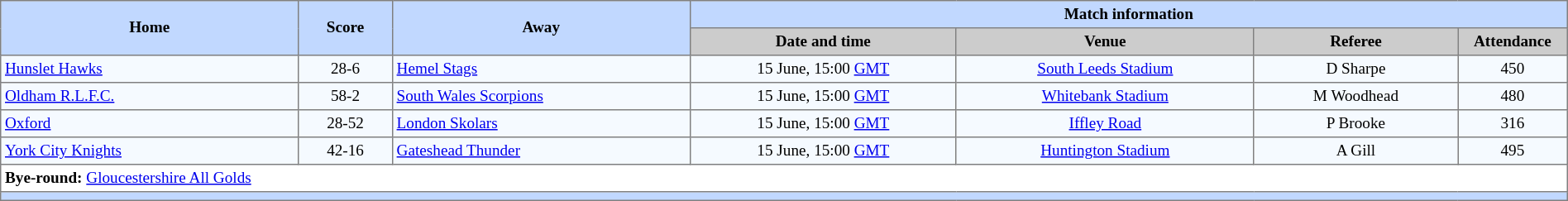<table border=1 style="border-collapse:collapse; font-size:80%; text-align:center;" cellpadding=3 cellspacing=0 width=100%>
<tr bgcolor=#C1D8FF>
<th rowspan=2 width=19%>Home</th>
<th rowspan=2 width=6%>Score</th>
<th rowspan=2 width=19%>Away</th>
<th colspan=6>Match information</th>
</tr>
<tr bgcolor=#CCCCCC>
<th width=17%>Date and time</th>
<th width=19%>Venue</th>
<th width=13%>Referee</th>
<th width=7%>Attendance</th>
</tr>
<tr bgcolor=#F5FAFF>
<td align=left> <a href='#'>Hunslet Hawks</a></td>
<td>28-6</td>
<td align=left> <a href='#'>Hemel Stags</a></td>
<td>15 June, 15:00 <a href='#'>GMT</a></td>
<td><a href='#'>South Leeds Stadium</a></td>
<td>D Sharpe</td>
<td>450</td>
</tr>
<tr bgcolor=#F5FAFF>
<td align=left> <a href='#'>Oldham R.L.F.C.</a></td>
<td>58-2</td>
<td align=left> <a href='#'>South Wales Scorpions</a></td>
<td>15 June, 15:00 <a href='#'>GMT</a></td>
<td><a href='#'>Whitebank Stadium</a></td>
<td>M Woodhead</td>
<td>480</td>
</tr>
<tr bgcolor=#F5FAFF>
<td align=left> <a href='#'>Oxford</a></td>
<td>28-52</td>
<td align=left> <a href='#'>London Skolars</a></td>
<td>15 June, 15:00 <a href='#'>GMT</a></td>
<td><a href='#'>Iffley Road</a></td>
<td>P Brooke</td>
<td>316</td>
</tr>
<tr bgcolor=#F5FAFF>
<td align=left> <a href='#'>York City Knights</a></td>
<td>42-16</td>
<td align=left> <a href='#'>Gateshead Thunder</a></td>
<td>15 June, 15:00 <a href='#'>GMT</a></td>
<td><a href='#'>Huntington Stadium</a></td>
<td>A Gill</td>
<td>495</td>
</tr>
<tr>
<td colspan="7" align="left"><strong>Bye-round:</strong>  <a href='#'>Gloucestershire All Golds</a></td>
</tr>
<tr bgcolor=#C1D8FF>
<th colspan=12></th>
</tr>
</table>
